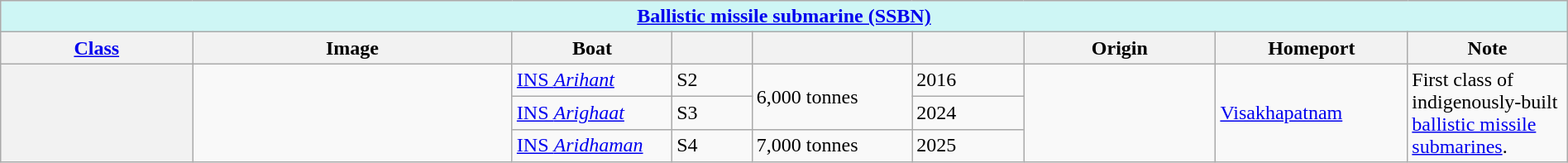<table class="wikitable" style="margin:auto; width:100%;">
<tr>
<th colspan="9" style="align: center; background: #CEF6F5;"><a href='#'>Ballistic missile submarine (SSBN)</a></th>
</tr>
<tr>
<th style="text-align:center; width:12%;"><a href='#'>Class</a></th>
<th style="text-align:center; width:20%;">Image</th>
<th style="text-align:center; width:10%;">Boat</th>
<th style="text-align:center; width:5%;"></th>
<th style="text-align:center; width:10%;"></th>
<th style="text-align:center; width:7%;"></th>
<th style="text-align:center; width:12%;">Origin</th>
<th style="text-align:center; width:12%;">Homeport</th>
<th style="text-align:center; width:10%;">Note</th>
</tr>
<tr>
<th rowspan="3"></th>
<td rowspan="3"></td>
<td><a href='#'>INS <em>Arihant</em></a></td>
<td>S2</td>
<td rowspan="2">6,000 tonnes</td>
<td>2016</td>
<td rowspan="3"></td>
<td rowspan="3"><a href='#'>Visakhapatnam</a></td>
<td rowspan="3">First class of indigenously-built <a href='#'>ballistic missile submarines</a>.</td>
</tr>
<tr>
<td><a href='#'>INS <em>Arighaat</em></a></td>
<td>S3</td>
<td>2024</td>
</tr>
<tr>
<td><a href='#'>INS <em>Aridhaman</em></a></td>
<td>S4</td>
<td>7,000 tonnes</td>
<td>2025</td>
</tr>
</table>
